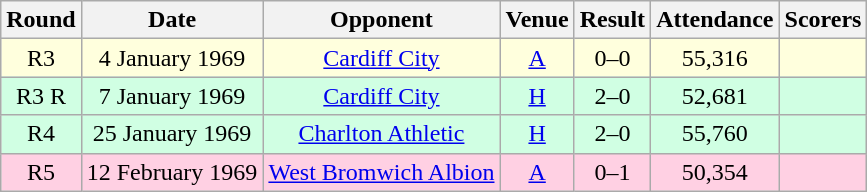<table class="wikitable sortable" style="font-size:100%; text-align:center">
<tr>
<th>Round</th>
<th>Date</th>
<th>Opponent</th>
<th>Venue</th>
<th>Result</th>
<th>Attendance</th>
<th>Scorers</th>
</tr>
<tr style="background-color: #ffffdd;">
<td>R3</td>
<td>4 January 1969</td>
<td><a href='#'>Cardiff City</a></td>
<td><a href='#'>A</a></td>
<td>0–0</td>
<td>55,316</td>
<td></td>
</tr>
<tr style="background-color: #d0ffe3;">
<td>R3 R</td>
<td>7 January 1969</td>
<td><a href='#'>Cardiff City</a></td>
<td><a href='#'>H</a></td>
<td>2–0</td>
<td>52,681</td>
<td></td>
</tr>
<tr style="background-color: #d0ffe3;">
<td>R4</td>
<td>25 January 1969</td>
<td><a href='#'>Charlton Athletic</a></td>
<td><a href='#'>H</a></td>
<td>2–0</td>
<td>55,760</td>
<td></td>
</tr>
<tr style="background-color: #ffd0e3;">
<td>R5</td>
<td>12 February 1969</td>
<td><a href='#'>West Bromwich Albion</a></td>
<td><a href='#'>A</a></td>
<td>0–1</td>
<td>50,354</td>
<td></td>
</tr>
</table>
